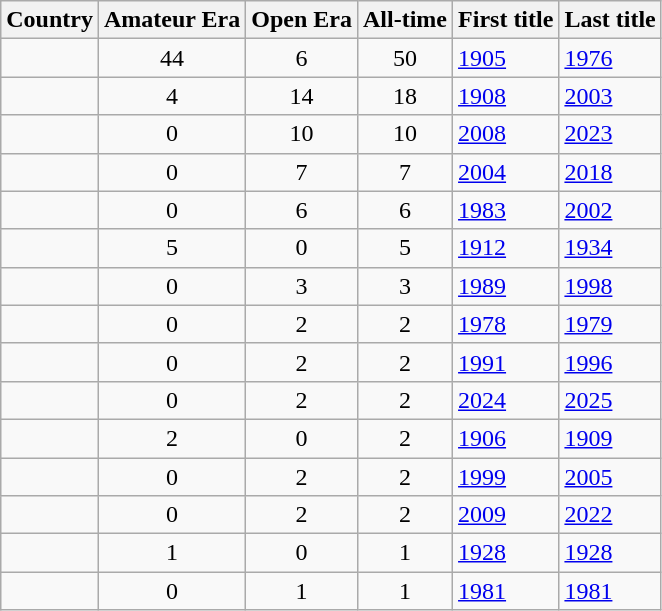<table class="wikitable sortable plainrowheaders">
<tr>
<th>Country</th>
<th>Amateur Era</th>
<th>Open Era</th>
<th>All-time</th>
<th>First title</th>
<th>Last title</th>
</tr>
<tr>
<td></td>
<td align="center">44</td>
<td align="center">6</td>
<td align="center">50</td>
<td><a href='#'>1905</a></td>
<td><a href='#'>1976</a></td>
</tr>
<tr>
<td></td>
<td align="center">4</td>
<td align="center">14</td>
<td align="center">18</td>
<td><a href='#'>1908</a></td>
<td><a href='#'>2003</a></td>
</tr>
<tr>
<td></td>
<td align="center">0</td>
<td align="center">10</td>
<td align="center">10</td>
<td><a href='#'>2008</a></td>
<td><a href='#'>2023</a></td>
</tr>
<tr>
<td></td>
<td align="center">0</td>
<td align="center">7</td>
<td align="center">7</td>
<td><a href='#'>2004</a></td>
<td><a href='#'>2018</a></td>
</tr>
<tr>
<td></td>
<td align="center">0</td>
<td align="center">6</td>
<td align="center">6</td>
<td><a href='#'>1983</a></td>
<td><a href='#'>2002</a></td>
</tr>
<tr>
<td> </td>
<td align="center">5</td>
<td align="center">0</td>
<td align="center">5</td>
<td><a href='#'>1912</a></td>
<td><a href='#'>1934</a></td>
</tr>
<tr>
<td><em></em><br></td>
<td align="center">0</td>
<td align="center">3</td>
<td align="center">3</td>
<td><a href='#'>1989</a></td>
<td><a href='#'>1998</a></td>
</tr>
<tr>
<td></td>
<td align="center">0</td>
<td align="center">2</td>
<td align="center">2</td>
<td><a href='#'>1978</a></td>
<td><a href='#'>1979</a></td>
</tr>
<tr>
<td></td>
<td align="center">0</td>
<td align="center">2</td>
<td align="center">2</td>
<td><a href='#'>1991</a></td>
<td><a href='#'>1996</a></td>
</tr>
<tr>
<td></td>
<td align="center">0</td>
<td align="center">2</td>
<td align="center">2</td>
<td><a href='#'>2024</a></td>
<td><a href='#'>2025</a></td>
</tr>
<tr>
<td></td>
<td align="center">2</td>
<td align="center">0</td>
<td align="center">2</td>
<td><a href='#'>1906</a></td>
<td><a href='#'>1909</a></td>
</tr>
<tr>
<td></td>
<td align="center">0</td>
<td align="center">2</td>
<td align="center">2</td>
<td><a href='#'>1999</a></td>
<td><a href='#'>2005</a></td>
</tr>
<tr>
<td></td>
<td align="center">0</td>
<td align="center">2</td>
<td align="center">2</td>
<td><a href='#'>2009</a></td>
<td><a href='#'>2022</a></td>
</tr>
<tr>
<td></td>
<td align="center">1</td>
<td align="center">0</td>
<td align="center">1</td>
<td><a href='#'>1928</a></td>
<td><a href='#'>1928</a></td>
</tr>
<tr>
<td></td>
<td align="center">0</td>
<td align="center">1</td>
<td align="center">1</td>
<td><a href='#'>1981</a></td>
<td><a href='#'>1981</a></td>
</tr>
</table>
